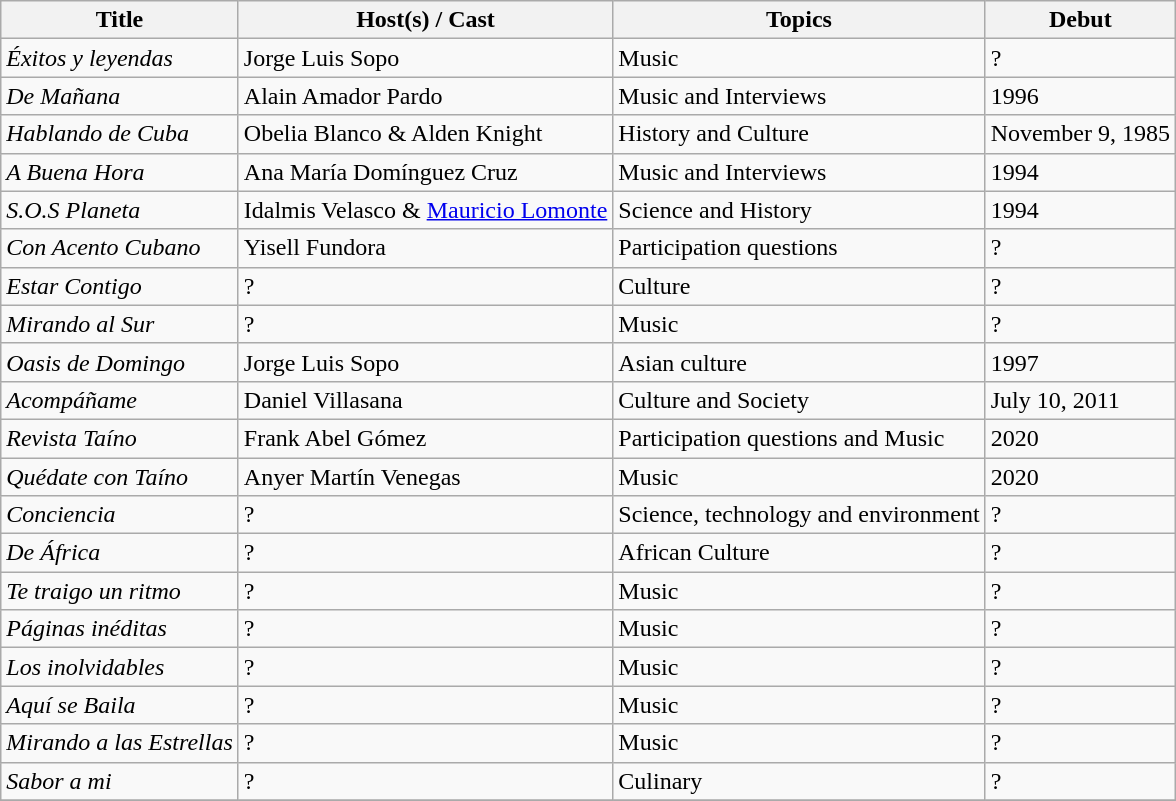<table class="wikitable sortable">
<tr>
<th>Title</th>
<th>Host(s) / Cast</th>
<th>Topics</th>
<th>Debut</th>
</tr>
<tr>
<td><em>Éxitos y leyendas</em></td>
<td>Jorge Luis Sopo</td>
<td>Music</td>
<td>?</td>
</tr>
<tr>
<td><em>De Mañana</em></td>
<td>Alain Amador Pardo</td>
<td>Music and Interviews</td>
<td>1996</td>
</tr>
<tr>
<td><em>Hablando de Cuba</em></td>
<td>Obelia Blanco & Alden Knight</td>
<td>History and Culture</td>
<td>November 9, 1985</td>
</tr>
<tr>
<td><em>A Buena Hora</em></td>
<td>Ana María Domínguez Cruz</td>
<td>Music and Interviews</td>
<td>1994</td>
</tr>
<tr>
<td><em>S.O.S Planeta</em></td>
<td>Idalmis Velasco & <a href='#'>Mauricio Lomonte</a></td>
<td>Science and History</td>
<td>1994</td>
</tr>
<tr>
<td><em>Con Acento Cubano</em></td>
<td>Yisell Fundora</td>
<td>Participation questions</td>
<td>?</td>
</tr>
<tr>
<td><em>Estar Contigo</em></td>
<td>?</td>
<td>Culture</td>
<td>?</td>
</tr>
<tr>
<td><em>Mirando al Sur</em></td>
<td>?</td>
<td>Music</td>
<td>?</td>
</tr>
<tr>
<td><em>Oasis de Domingo</em></td>
<td>Jorge Luis Sopo</td>
<td>Asian culture</td>
<td>1997</td>
</tr>
<tr>
<td><em>Acompáñame</em></td>
<td>Daniel Villasana</td>
<td>Culture and Society</td>
<td>July 10, 2011</td>
</tr>
<tr>
<td><em>Revista Taíno</em></td>
<td>Frank Abel Gómez</td>
<td>Participation questions and Music</td>
<td>2020</td>
</tr>
<tr>
<td><em>Quédate con Taíno</em></td>
<td>Anyer Martín Venegas</td>
<td>Music</td>
<td>2020</td>
</tr>
<tr>
<td><em>Conciencia</em></td>
<td>?</td>
<td>Science, technology and environment</td>
<td>?</td>
</tr>
<tr>
<td><em>De África</em></td>
<td>?</td>
<td>African Culture</td>
<td>?</td>
</tr>
<tr>
<td><em>Te traigo un ritmo</em></td>
<td>?</td>
<td>Music</td>
<td>?</td>
</tr>
<tr>
<td><em>Páginas inéditas</em></td>
<td>?</td>
<td>Music</td>
<td>?</td>
</tr>
<tr>
<td><em>Los inolvidables</em></td>
<td>?</td>
<td>Music</td>
<td>?</td>
</tr>
<tr>
<td><em>Aquí se Baila</em></td>
<td>?</td>
<td>Music</td>
<td>?</td>
</tr>
<tr>
<td><em>Mirando a las Estrellas</em></td>
<td>?</td>
<td>Music</td>
<td>?</td>
</tr>
<tr>
<td><em>Sabor a mi</em></td>
<td>?</td>
<td>Culinary</td>
<td>?</td>
</tr>
<tr>
</tr>
</table>
